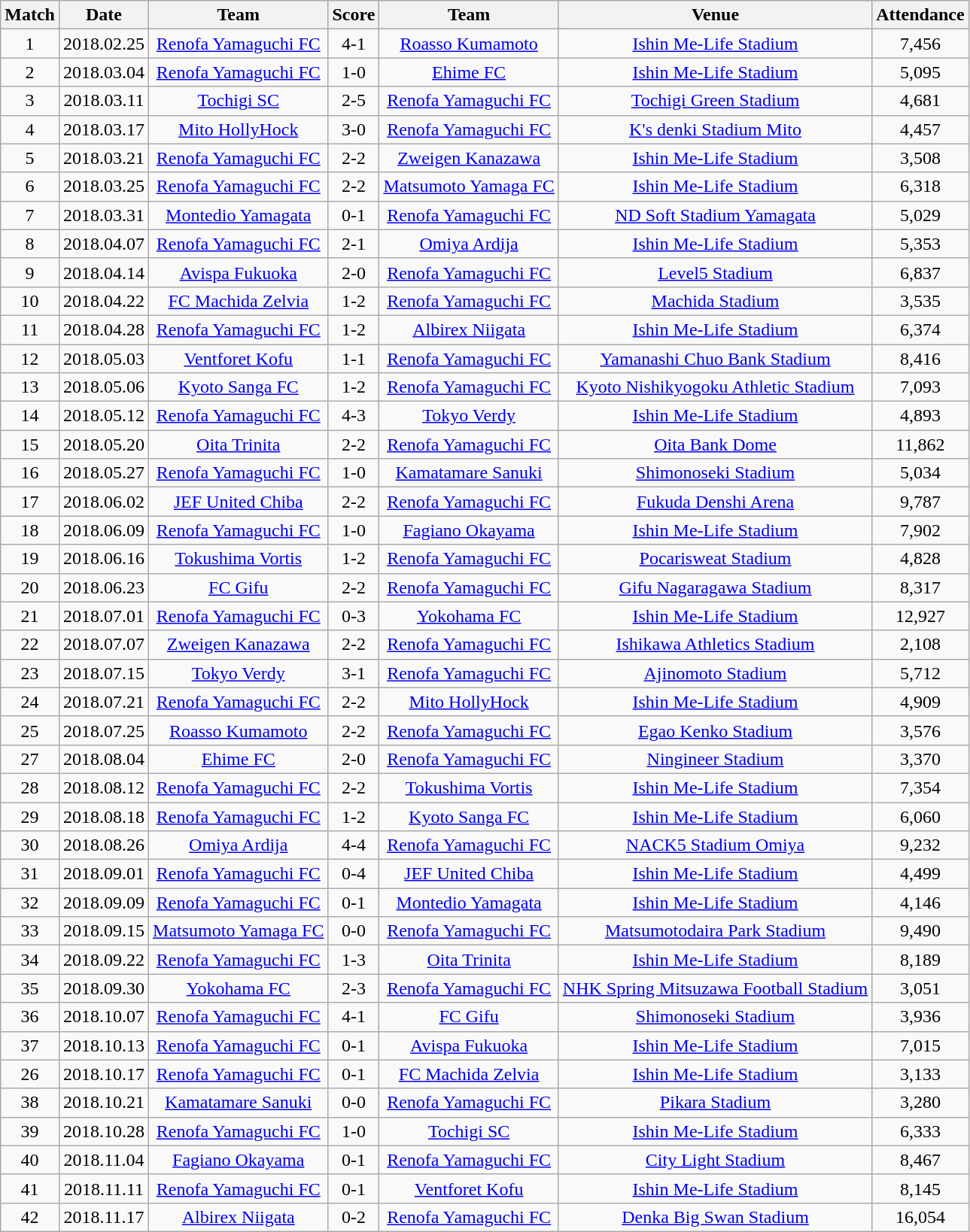<table class="wikitable" style="text-align:center;">
<tr>
<th>Match</th>
<th>Date</th>
<th>Team</th>
<th>Score</th>
<th>Team</th>
<th>Venue</th>
<th>Attendance</th>
</tr>
<tr>
<td>1</td>
<td>2018.02.25</td>
<td><a href='#'>Renofa Yamaguchi FC</a></td>
<td>4-1</td>
<td><a href='#'>Roasso Kumamoto</a></td>
<td><a href='#'>Ishin Me-Life Stadium</a></td>
<td>7,456</td>
</tr>
<tr>
<td>2</td>
<td>2018.03.04</td>
<td><a href='#'>Renofa Yamaguchi FC</a></td>
<td>1-0</td>
<td><a href='#'>Ehime FC</a></td>
<td><a href='#'>Ishin Me-Life Stadium</a></td>
<td>5,095</td>
</tr>
<tr>
<td>3</td>
<td>2018.03.11</td>
<td><a href='#'>Tochigi SC</a></td>
<td>2-5</td>
<td><a href='#'>Renofa Yamaguchi FC</a></td>
<td><a href='#'>Tochigi Green Stadium</a></td>
<td>4,681</td>
</tr>
<tr>
<td>4</td>
<td>2018.03.17</td>
<td><a href='#'>Mito HollyHock</a></td>
<td>3-0</td>
<td><a href='#'>Renofa Yamaguchi FC</a></td>
<td><a href='#'>K's denki Stadium Mito</a></td>
<td>4,457</td>
</tr>
<tr>
<td>5</td>
<td>2018.03.21</td>
<td><a href='#'>Renofa Yamaguchi FC</a></td>
<td>2-2</td>
<td><a href='#'>Zweigen Kanazawa</a></td>
<td><a href='#'>Ishin Me-Life Stadium</a></td>
<td>3,508</td>
</tr>
<tr>
<td>6</td>
<td>2018.03.25</td>
<td><a href='#'>Renofa Yamaguchi FC</a></td>
<td>2-2</td>
<td><a href='#'>Matsumoto Yamaga FC</a></td>
<td><a href='#'>Ishin Me-Life Stadium</a></td>
<td>6,318</td>
</tr>
<tr>
<td>7</td>
<td>2018.03.31</td>
<td><a href='#'>Montedio Yamagata</a></td>
<td>0-1</td>
<td><a href='#'>Renofa Yamaguchi FC</a></td>
<td><a href='#'>ND Soft Stadium Yamagata</a></td>
<td>5,029</td>
</tr>
<tr>
<td>8</td>
<td>2018.04.07</td>
<td><a href='#'>Renofa Yamaguchi FC</a></td>
<td>2-1</td>
<td><a href='#'>Omiya Ardija</a></td>
<td><a href='#'>Ishin Me-Life Stadium</a></td>
<td>5,353</td>
</tr>
<tr>
<td>9</td>
<td>2018.04.14</td>
<td><a href='#'>Avispa Fukuoka</a></td>
<td>2-0</td>
<td><a href='#'>Renofa Yamaguchi FC</a></td>
<td><a href='#'>Level5 Stadium</a></td>
<td>6,837</td>
</tr>
<tr>
<td>10</td>
<td>2018.04.22</td>
<td><a href='#'>FC Machida Zelvia</a></td>
<td>1-2</td>
<td><a href='#'>Renofa Yamaguchi FC</a></td>
<td><a href='#'>Machida Stadium</a></td>
<td>3,535</td>
</tr>
<tr>
<td>11</td>
<td>2018.04.28</td>
<td><a href='#'>Renofa Yamaguchi FC</a></td>
<td>1-2</td>
<td><a href='#'>Albirex Niigata</a></td>
<td><a href='#'>Ishin Me-Life Stadium</a></td>
<td>6,374</td>
</tr>
<tr>
<td>12</td>
<td>2018.05.03</td>
<td><a href='#'>Ventforet Kofu</a></td>
<td>1-1</td>
<td><a href='#'>Renofa Yamaguchi FC</a></td>
<td><a href='#'>Yamanashi Chuo Bank Stadium</a></td>
<td>8,416</td>
</tr>
<tr>
<td>13</td>
<td>2018.05.06</td>
<td><a href='#'>Kyoto Sanga FC</a></td>
<td>1-2</td>
<td><a href='#'>Renofa Yamaguchi FC</a></td>
<td><a href='#'>Kyoto Nishikyogoku Athletic Stadium</a></td>
<td>7,093</td>
</tr>
<tr>
<td>14</td>
<td>2018.05.12</td>
<td><a href='#'>Renofa Yamaguchi FC</a></td>
<td>4-3</td>
<td><a href='#'>Tokyo Verdy</a></td>
<td><a href='#'>Ishin Me-Life Stadium</a></td>
<td>4,893</td>
</tr>
<tr>
<td>15</td>
<td>2018.05.20</td>
<td><a href='#'>Oita Trinita</a></td>
<td>2-2</td>
<td><a href='#'>Renofa Yamaguchi FC</a></td>
<td><a href='#'>Oita Bank Dome</a></td>
<td>11,862</td>
</tr>
<tr>
<td>16</td>
<td>2018.05.27</td>
<td><a href='#'>Renofa Yamaguchi FC</a></td>
<td>1-0</td>
<td><a href='#'>Kamatamare Sanuki</a></td>
<td><a href='#'>Shimonoseki Stadium</a></td>
<td>5,034</td>
</tr>
<tr>
<td>17</td>
<td>2018.06.02</td>
<td><a href='#'>JEF United Chiba</a></td>
<td>2-2</td>
<td><a href='#'>Renofa Yamaguchi FC</a></td>
<td><a href='#'>Fukuda Denshi Arena</a></td>
<td>9,787</td>
</tr>
<tr>
<td>18</td>
<td>2018.06.09</td>
<td><a href='#'>Renofa Yamaguchi FC</a></td>
<td>1-0</td>
<td><a href='#'>Fagiano Okayama</a></td>
<td><a href='#'>Ishin Me-Life Stadium</a></td>
<td>7,902</td>
</tr>
<tr>
<td>19</td>
<td>2018.06.16</td>
<td><a href='#'>Tokushima Vortis</a></td>
<td>1-2</td>
<td><a href='#'>Renofa Yamaguchi FC</a></td>
<td><a href='#'>Pocarisweat Stadium</a></td>
<td>4,828</td>
</tr>
<tr>
<td>20</td>
<td>2018.06.23</td>
<td><a href='#'>FC Gifu</a></td>
<td>2-2</td>
<td><a href='#'>Renofa Yamaguchi FC</a></td>
<td><a href='#'>Gifu Nagaragawa Stadium</a></td>
<td>8,317</td>
</tr>
<tr>
<td>21</td>
<td>2018.07.01</td>
<td><a href='#'>Renofa Yamaguchi FC</a></td>
<td>0-3</td>
<td><a href='#'>Yokohama FC</a></td>
<td><a href='#'>Ishin Me-Life Stadium</a></td>
<td>12,927</td>
</tr>
<tr>
<td>22</td>
<td>2018.07.07</td>
<td><a href='#'>Zweigen Kanazawa</a></td>
<td>2-2</td>
<td><a href='#'>Renofa Yamaguchi FC</a></td>
<td><a href='#'>Ishikawa Athletics Stadium</a></td>
<td>2,108</td>
</tr>
<tr>
<td>23</td>
<td>2018.07.15</td>
<td><a href='#'>Tokyo Verdy</a></td>
<td>3-1</td>
<td><a href='#'>Renofa Yamaguchi FC</a></td>
<td><a href='#'>Ajinomoto Stadium</a></td>
<td>5,712</td>
</tr>
<tr>
<td>24</td>
<td>2018.07.21</td>
<td><a href='#'>Renofa Yamaguchi FC</a></td>
<td>2-2</td>
<td><a href='#'>Mito HollyHock</a></td>
<td><a href='#'>Ishin Me-Life Stadium</a></td>
<td>4,909</td>
</tr>
<tr>
<td>25</td>
<td>2018.07.25</td>
<td><a href='#'>Roasso Kumamoto</a></td>
<td>2-2</td>
<td><a href='#'>Renofa Yamaguchi FC</a></td>
<td><a href='#'>Egao Kenko Stadium</a></td>
<td>3,576</td>
</tr>
<tr>
<td>27</td>
<td>2018.08.04</td>
<td><a href='#'>Ehime FC</a></td>
<td>2-0</td>
<td><a href='#'>Renofa Yamaguchi FC</a></td>
<td><a href='#'>Ningineer Stadium</a></td>
<td>3,370</td>
</tr>
<tr>
<td>28</td>
<td>2018.08.12</td>
<td><a href='#'>Renofa Yamaguchi FC</a></td>
<td>2-2</td>
<td><a href='#'>Tokushima Vortis</a></td>
<td><a href='#'>Ishin Me-Life Stadium</a></td>
<td>7,354</td>
</tr>
<tr>
<td>29</td>
<td>2018.08.18</td>
<td><a href='#'>Renofa Yamaguchi FC</a></td>
<td>1-2</td>
<td><a href='#'>Kyoto Sanga FC</a></td>
<td><a href='#'>Ishin Me-Life Stadium</a></td>
<td>6,060</td>
</tr>
<tr>
<td>30</td>
<td>2018.08.26</td>
<td><a href='#'>Omiya Ardija</a></td>
<td>4-4</td>
<td><a href='#'>Renofa Yamaguchi FC</a></td>
<td><a href='#'>NACK5 Stadium Omiya</a></td>
<td>9,232</td>
</tr>
<tr>
<td>31</td>
<td>2018.09.01</td>
<td><a href='#'>Renofa Yamaguchi FC</a></td>
<td>0-4</td>
<td><a href='#'>JEF United Chiba</a></td>
<td><a href='#'>Ishin Me-Life Stadium</a></td>
<td>4,499</td>
</tr>
<tr>
<td>32</td>
<td>2018.09.09</td>
<td><a href='#'>Renofa Yamaguchi FC</a></td>
<td>0-1</td>
<td><a href='#'>Montedio Yamagata</a></td>
<td><a href='#'>Ishin Me-Life Stadium</a></td>
<td>4,146</td>
</tr>
<tr>
<td>33</td>
<td>2018.09.15</td>
<td><a href='#'>Matsumoto Yamaga FC</a></td>
<td>0-0</td>
<td><a href='#'>Renofa Yamaguchi FC</a></td>
<td><a href='#'>Matsumotodaira Park Stadium</a></td>
<td>9,490</td>
</tr>
<tr>
<td>34</td>
<td>2018.09.22</td>
<td><a href='#'>Renofa Yamaguchi FC</a></td>
<td>1-3</td>
<td><a href='#'>Oita Trinita</a></td>
<td><a href='#'>Ishin Me-Life Stadium</a></td>
<td>8,189</td>
</tr>
<tr>
<td>35</td>
<td>2018.09.30</td>
<td><a href='#'>Yokohama FC</a></td>
<td>2-3</td>
<td><a href='#'>Renofa Yamaguchi FC</a></td>
<td><a href='#'>NHK Spring Mitsuzawa Football Stadium</a></td>
<td>3,051</td>
</tr>
<tr>
<td>36</td>
<td>2018.10.07</td>
<td><a href='#'>Renofa Yamaguchi FC</a></td>
<td>4-1</td>
<td><a href='#'>FC Gifu</a></td>
<td><a href='#'>Shimonoseki Stadium</a></td>
<td>3,936</td>
</tr>
<tr>
<td>37</td>
<td>2018.10.13</td>
<td><a href='#'>Renofa Yamaguchi FC</a></td>
<td>0-1</td>
<td><a href='#'>Avispa Fukuoka</a></td>
<td><a href='#'>Ishin Me-Life Stadium</a></td>
<td>7,015</td>
</tr>
<tr>
<td>26</td>
<td>2018.10.17</td>
<td><a href='#'>Renofa Yamaguchi FC</a></td>
<td>0-1</td>
<td><a href='#'>FC Machida Zelvia</a></td>
<td><a href='#'>Ishin Me-Life Stadium</a></td>
<td>3,133</td>
</tr>
<tr>
<td>38</td>
<td>2018.10.21</td>
<td><a href='#'>Kamatamare Sanuki</a></td>
<td>0-0</td>
<td><a href='#'>Renofa Yamaguchi FC</a></td>
<td><a href='#'>Pikara Stadium</a></td>
<td>3,280</td>
</tr>
<tr>
<td>39</td>
<td>2018.10.28</td>
<td><a href='#'>Renofa Yamaguchi FC</a></td>
<td>1-0</td>
<td><a href='#'>Tochigi SC</a></td>
<td><a href='#'>Ishin Me-Life Stadium</a></td>
<td>6,333</td>
</tr>
<tr>
<td>40</td>
<td>2018.11.04</td>
<td><a href='#'>Fagiano Okayama</a></td>
<td>0-1</td>
<td><a href='#'>Renofa Yamaguchi FC</a></td>
<td><a href='#'>City Light Stadium</a></td>
<td>8,467</td>
</tr>
<tr>
<td>41</td>
<td>2018.11.11</td>
<td><a href='#'>Renofa Yamaguchi FC</a></td>
<td>0-1</td>
<td><a href='#'>Ventforet Kofu</a></td>
<td><a href='#'>Ishin Me-Life Stadium</a></td>
<td>8,145</td>
</tr>
<tr>
<td>42</td>
<td>2018.11.17</td>
<td><a href='#'>Albirex Niigata</a></td>
<td>0-2</td>
<td><a href='#'>Renofa Yamaguchi FC</a></td>
<td><a href='#'>Denka Big Swan Stadium</a></td>
<td>16,054</td>
</tr>
</table>
